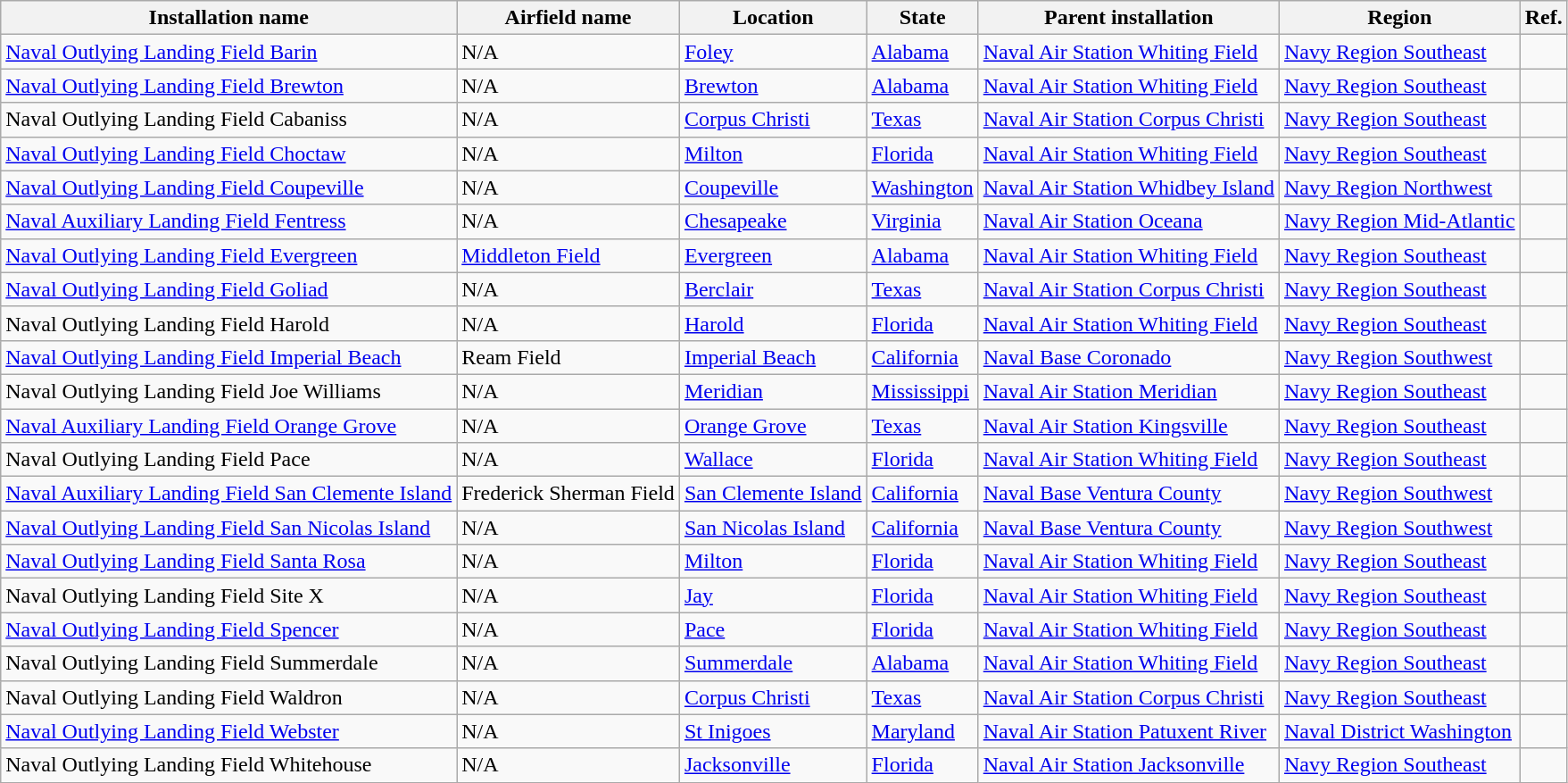<table class="wikitable sortable">
<tr>
<th>Installation name</th>
<th>Airfield name</th>
<th>Location</th>
<th>State</th>
<th>Parent installation</th>
<th>Region</th>
<th>Ref.</th>
</tr>
<tr>
<td><a href='#'>Naval Outlying Landing Field Barin</a></td>
<td>N/A</td>
<td><a href='#'>Foley</a></td>
<td><a href='#'>Alabama</a></td>
<td><a href='#'>Naval Air Station Whiting Field</a></td>
<td><a href='#'>Navy Region Southeast</a></td>
<td></td>
</tr>
<tr>
<td><a href='#'>Naval Outlying Landing Field Brewton</a></td>
<td>N/A</td>
<td><a href='#'>Brewton</a></td>
<td><a href='#'>Alabama</a></td>
<td><a href='#'>Naval Air Station Whiting Field</a></td>
<td><a href='#'>Navy Region Southeast</a></td>
<td></td>
</tr>
<tr>
<td>Naval Outlying Landing Field Cabaniss</td>
<td>N/A</td>
<td><a href='#'>Corpus Christi</a></td>
<td><a href='#'>Texas</a></td>
<td><a href='#'>Naval Air Station Corpus Christi</a></td>
<td><a href='#'>Navy Region Southeast</a></td>
<td></td>
</tr>
<tr>
<td><a href='#'>Naval Outlying Landing Field Choctaw</a></td>
<td>N/A</td>
<td><a href='#'>Milton</a></td>
<td><a href='#'>Florida</a></td>
<td><a href='#'>Naval Air Station Whiting Field</a></td>
<td><a href='#'>Navy Region Southeast</a></td>
<td></td>
</tr>
<tr>
<td><a href='#'>Naval Outlying Landing Field Coupeville</a></td>
<td>N/A</td>
<td><a href='#'>Coupeville</a></td>
<td><a href='#'>Washington</a></td>
<td><a href='#'>Naval Air Station Whidbey Island</a></td>
<td><a href='#'>Navy Region Northwest</a></td>
<td></td>
</tr>
<tr>
<td><a href='#'>Naval Auxiliary Landing Field Fentress</a></td>
<td>N/A</td>
<td><a href='#'>Chesapeake</a></td>
<td><a href='#'>Virginia</a></td>
<td><a href='#'>Naval Air Station Oceana</a></td>
<td><a href='#'>Navy Region Mid-Atlantic</a></td>
<td></td>
</tr>
<tr>
<td><a href='#'>Naval Outlying Landing Field Evergreen</a></td>
<td><a href='#'>Middleton Field</a></td>
<td><a href='#'>Evergreen</a></td>
<td><a href='#'>Alabama</a></td>
<td><a href='#'>Naval Air Station Whiting Field</a></td>
<td><a href='#'>Navy Region Southeast</a></td>
<td></td>
</tr>
<tr>
<td><a href='#'>Naval Outlying Landing Field Goliad</a></td>
<td>N/A</td>
<td><a href='#'>Berclair</a></td>
<td><a href='#'>Texas</a></td>
<td><a href='#'>Naval Air Station Corpus Christi</a></td>
<td><a href='#'>Navy Region Southeast</a></td>
<td></td>
</tr>
<tr>
<td>Naval Outlying Landing Field Harold</td>
<td>N/A</td>
<td><a href='#'>Harold</a></td>
<td><a href='#'>Florida</a></td>
<td><a href='#'>Naval Air Station Whiting Field</a></td>
<td><a href='#'>Navy Region Southeast</a></td>
<td></td>
</tr>
<tr>
<td><a href='#'>Naval Outlying Landing Field Imperial Beach</a></td>
<td>Ream Field</td>
<td><a href='#'>Imperial Beach</a></td>
<td><a href='#'>California</a></td>
<td><a href='#'>Naval Base Coronado</a></td>
<td><a href='#'>Navy Region Southwest</a></td>
<td></td>
</tr>
<tr>
<td>Naval Outlying Landing Field Joe Williams</td>
<td>N/A</td>
<td><a href='#'>Meridian</a></td>
<td><a href='#'>Mississippi</a></td>
<td><a href='#'>Naval Air Station Meridian</a></td>
<td><a href='#'>Navy Region Southeast</a></td>
<td></td>
</tr>
<tr>
<td><a href='#'>Naval Auxiliary Landing Field Orange Grove</a></td>
<td>N/A</td>
<td><a href='#'>Orange Grove</a></td>
<td><a href='#'>Texas</a></td>
<td><a href='#'>Naval Air Station Kingsville</a></td>
<td><a href='#'>Navy Region Southeast</a></td>
<td></td>
</tr>
<tr>
<td>Naval Outlying Landing Field Pace</td>
<td>N/A</td>
<td><a href='#'>Wallace</a></td>
<td><a href='#'>Florida</a></td>
<td><a href='#'>Naval Air Station Whiting Field</a></td>
<td><a href='#'>Navy Region Southeast</a></td>
<td></td>
</tr>
<tr>
<td><a href='#'>Naval Auxiliary Landing Field San Clemente Island</a></td>
<td>Frederick Sherman Field</td>
<td><a href='#'>San Clemente Island</a></td>
<td><a href='#'>California</a></td>
<td><a href='#'>Naval Base Ventura County</a></td>
<td><a href='#'>Navy Region Southwest</a></td>
<td></td>
</tr>
<tr>
<td><a href='#'>Naval Outlying Landing Field San Nicolas Island</a></td>
<td>N/A</td>
<td><a href='#'>San Nicolas Island</a></td>
<td><a href='#'>California</a></td>
<td><a href='#'>Naval Base Ventura County</a></td>
<td><a href='#'>Navy Region Southwest</a></td>
<td></td>
</tr>
<tr>
<td><a href='#'>Naval Outlying Landing Field Santa Rosa</a></td>
<td>N/A</td>
<td><a href='#'>Milton</a></td>
<td><a href='#'>Florida</a></td>
<td><a href='#'>Naval Air Station Whiting Field</a></td>
<td><a href='#'>Navy Region Southeast</a></td>
<td></td>
</tr>
<tr>
<td>Naval Outlying Landing Field Site X</td>
<td>N/A</td>
<td><a href='#'>Jay</a></td>
<td><a href='#'>Florida</a></td>
<td><a href='#'>Naval Air Station Whiting Field</a></td>
<td><a href='#'>Navy Region Southeast</a></td>
<td></td>
</tr>
<tr>
<td><a href='#'>Naval Outlying Landing Field Spencer</a></td>
<td>N/A</td>
<td><a href='#'>Pace</a></td>
<td><a href='#'>Florida</a></td>
<td><a href='#'>Naval Air Station Whiting Field</a></td>
<td><a href='#'>Navy Region Southeast</a></td>
<td></td>
</tr>
<tr>
<td>Naval Outlying Landing Field Summerdale</td>
<td>N/A</td>
<td><a href='#'>Summerdale</a></td>
<td><a href='#'>Alabama</a></td>
<td><a href='#'>Naval Air Station Whiting Field</a></td>
<td><a href='#'>Navy Region Southeast</a></td>
<td></td>
</tr>
<tr>
<td>Naval Outlying Landing Field Waldron</td>
<td>N/A</td>
<td><a href='#'>Corpus Christi</a></td>
<td><a href='#'>Texas</a></td>
<td><a href='#'>Naval Air Station Corpus Christi</a></td>
<td><a href='#'>Navy Region Southeast</a></td>
<td></td>
</tr>
<tr>
<td><a href='#'>Naval Outlying Landing Field Webster</a></td>
<td>N/A</td>
<td><a href='#'>St Inigoes</a></td>
<td><a href='#'>Maryland</a></td>
<td><a href='#'>Naval Air Station Patuxent River</a></td>
<td><a href='#'>Naval District Washington</a></td>
<td></td>
</tr>
<tr>
<td>Naval Outlying Landing Field Whitehouse</td>
<td>N/A</td>
<td><a href='#'>Jacksonville</a></td>
<td><a href='#'>Florida</a></td>
<td><a href='#'>Naval Air Station Jacksonville</a></td>
<td><a href='#'>Navy Region Southeast</a></td>
<td></td>
</tr>
</table>
